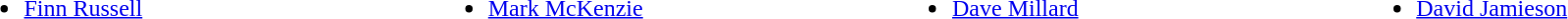<table style="width:100%;">
<tr>
<td style="vertical-align:top; width:20%;"><br><ul><li> <a href='#'>Finn Russell</a></li></ul></td>
<td style="vertical-align:top; width:20%;"><br><ul><li> <a href='#'>Mark McKenzie</a></li></ul></td>
<td style="vertical-align:top; width:20%;"><br><ul><li> <a href='#'>Dave Millard</a></li></ul></td>
<td style="vertical-align:top; width:20%;"><br><ul><li> <a href='#'>David Jamieson</a></li></ul></td>
</tr>
</table>
